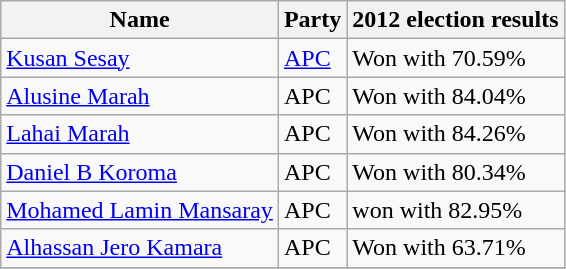<table class="wikitable">
<tr>
<th>Name</th>
<th>Party</th>
<th>2012 election results</th>
</tr>
<tr>
<td><a href='#'>Kusan Sesay</a></td>
<td><a href='#'>APC</a></td>
<td>Won with 70.59%</td>
</tr>
<tr>
<td><a href='#'>Alusine Marah</a></td>
<td>APC</td>
<td>Won with 84.04%</td>
</tr>
<tr>
<td><a href='#'>Lahai Marah</a></td>
<td>APC</td>
<td>Won with 84.26%</td>
</tr>
<tr>
<td><a href='#'>Daniel B Koroma</a></td>
<td>APC</td>
<td>Won with 80.34%</td>
</tr>
<tr>
<td><a href='#'>Mohamed Lamin Mansaray</a></td>
<td>APC</td>
<td>won with 82.95%</td>
</tr>
<tr>
<td><a href='#'>Alhassan Jero Kamara</a></td>
<td>APC</td>
<td>Won with 63.71%</td>
</tr>
<tr>
</tr>
</table>
